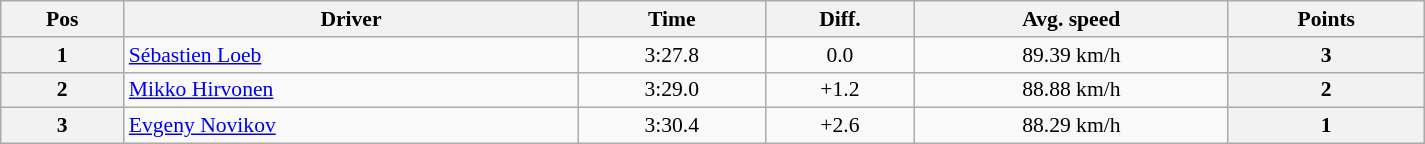<table class="wikitable" width=80% style="text-align: center; font-size: 90%; max-width: 950px;">
<tr>
<th>Pos</th>
<th>Driver</th>
<th>Time</th>
<th>Diff.</th>
<th>Avg. speed</th>
<th>Points</th>
</tr>
<tr>
<th>1</th>
<td align="left"> <a href='#'>Sébastien Loeb</a></td>
<td>3:27.8</td>
<td>0.0</td>
<td>89.39 km/h</td>
<th>3</th>
</tr>
<tr>
<th>2</th>
<td align="left"> <a href='#'>Mikko Hirvonen</a></td>
<td>3:29.0</td>
<td>+1.2</td>
<td>88.88 km/h</td>
<th>2</th>
</tr>
<tr>
<th>3</th>
<td align="left"> <a href='#'>Evgeny Novikov</a></td>
<td>3:30.4</td>
<td>+2.6</td>
<td>88.29 km/h</td>
<th>1</th>
</tr>
</table>
